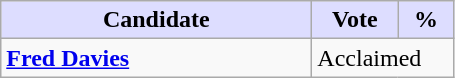<table class="wikitable">
<tr>
<th style="background:#ddf; width:200px;">Candidate</th>
<th style="background:#ddf; width:50px;">Vote</th>
<th style="background:#ddf; width:30px;">%</th>
</tr>
<tr>
<td><strong><a href='#'>Fred Davies</a></strong></td>
<td colspan="2">Acclaimed</td>
</tr>
</table>
